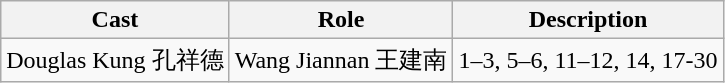<table class="wikitable">
<tr>
<th>Cast</th>
<th>Role</th>
<th>Description</th>
</tr>
<tr>
<td>Douglas Kung 孔祥德</td>
<td>Wang Jiannan 王建南</td>
<td>1–3, 5–6, 11–12, 14, 17-30</td>
</tr>
</table>
